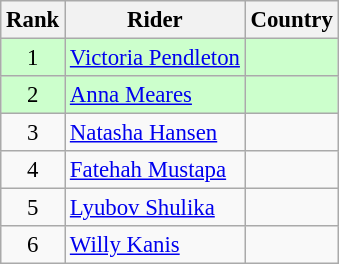<table class="wikitable sortable" style="font-size:95%" style="width:25em;">
<tr>
<th>Rank</th>
<th>Rider</th>
<th>Country</th>
</tr>
<tr bgcolor=ccffcc>
<td align=center>1</td>
<td><a href='#'>Victoria Pendleton</a></td>
<td></td>
</tr>
<tr bgcolor=ccffcc>
<td align=center>2</td>
<td><a href='#'>Anna Meares</a></td>
<td></td>
</tr>
<tr>
<td align=center>3</td>
<td><a href='#'>Natasha Hansen</a></td>
<td></td>
</tr>
<tr>
<td align=center>4</td>
<td><a href='#'>Fatehah Mustapa</a></td>
<td></td>
</tr>
<tr>
<td align=center>5</td>
<td><a href='#'>Lyubov Shulika</a></td>
<td></td>
</tr>
<tr>
<td align=center>6</td>
<td><a href='#'>Willy Kanis</a></td>
<td></td>
</tr>
</table>
